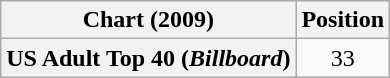<table class="wikitable plainrowheaders" style="text-align:center">
<tr>
<th scope="col">Chart (2009)</th>
<th scope="col">Position</th>
</tr>
<tr>
<th scope="row">US Adult Top 40 (<em>Billboard</em>)</th>
<td>33</td>
</tr>
</table>
